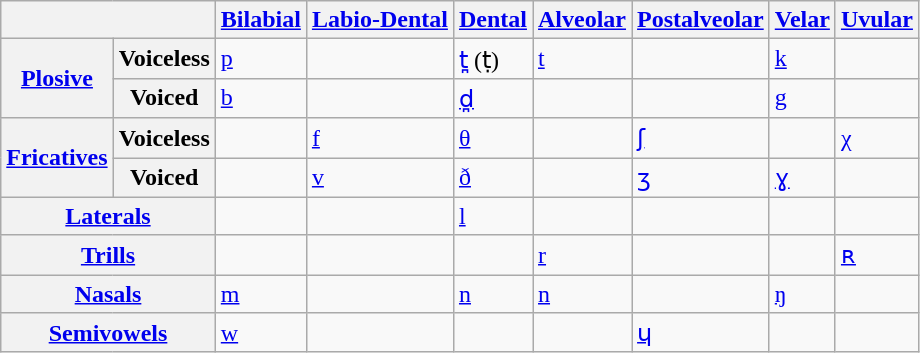<table class="wikitable">
<tr>
<th colspan="2"></th>
<th><a href='#'>Bilabial</a></th>
<th><a href='#'>Labio-Dental</a></th>
<th><a href='#'>Dental</a></th>
<th><a href='#'>Alveolar</a></th>
<th><a href='#'>Postalveolar</a></th>
<th><a href='#'>Velar</a></th>
<th><a href='#'>Uvular</a></th>
</tr>
<tr>
<th rowspan="2"><a href='#'>Plosive</a></th>
<th>Voiceless</th>
<td><a href='#'>p</a></td>
<td></td>
<td><a href='#'>t̪</a> (ṭ)</td>
<td><a href='#'>t</a></td>
<td></td>
<td><a href='#'>k</a></td>
<td></td>
</tr>
<tr>
<th>Voiced</th>
<td><a href='#'>b</a></td>
<td></td>
<td><a href='#'>d̪</a></td>
<td></td>
<td></td>
<td><a href='#'>g</a></td>
<td></td>
</tr>
<tr>
<th rowspan="2"><a href='#'>Fricatives</a></th>
<th>Voiceless</th>
<td></td>
<td><a href='#'>f</a></td>
<td><a href='#'>θ</a></td>
<td></td>
<td><a href='#'>ʃ</a></td>
<td></td>
<td><a href='#'>χ</a></td>
</tr>
<tr>
<th>Voiced</th>
<td></td>
<td><a href='#'>v</a></td>
<td><a href='#'>ð</a></td>
<td></td>
<td><a href='#'>ʒ</a></td>
<td><a href='#'>ɣ</a></td>
<td></td>
</tr>
<tr>
<th colspan="2"><a href='#'>Laterals</a></th>
<td></td>
<td></td>
<td><a href='#'>l</a></td>
<td></td>
<td></td>
<td></td>
<td></td>
</tr>
<tr>
<th colspan="2"><a href='#'>Trills</a></th>
<td></td>
<td></td>
<td></td>
<td><a href='#'>r</a></td>
<td></td>
<td></td>
<td><a href='#'>ʀ</a></td>
</tr>
<tr>
<th colspan="2"><a href='#'>Nasals</a></th>
<td><a href='#'>m</a></td>
<td></td>
<td><a href='#'>n</a></td>
<td><a href='#'>n</a></td>
<td></td>
<td><a href='#'>ŋ</a></td>
<td></td>
</tr>
<tr>
<th colspan="2"><a href='#'>Semivowels</a></th>
<td><a href='#'>w</a></td>
<td></td>
<td></td>
<td></td>
<td><a href='#'>ɥ</a></td>
<td></td>
<td></td>
</tr>
</table>
